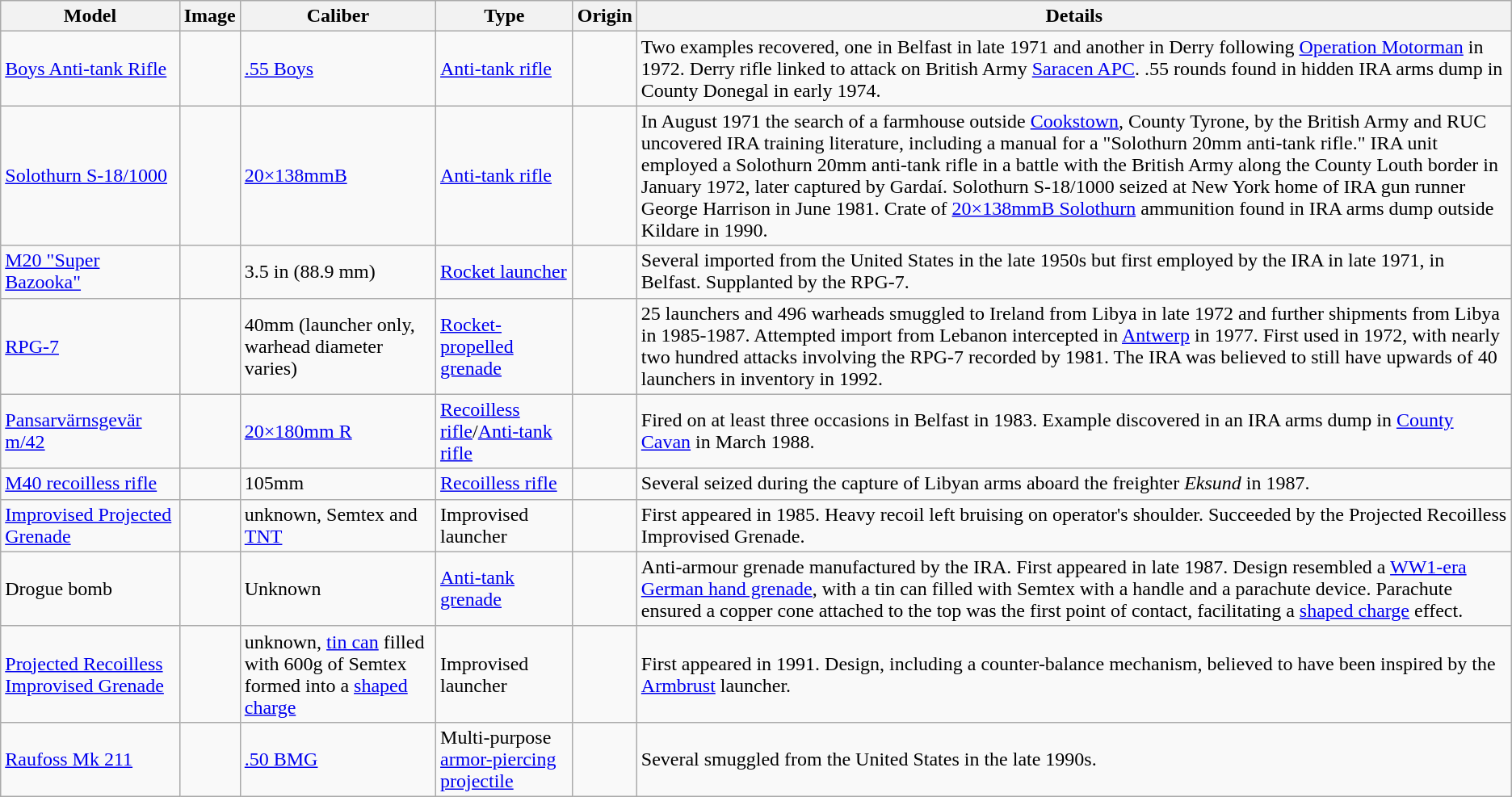<table class="wikitable">
<tr>
<th>Model</th>
<th>Image</th>
<th>Caliber</th>
<th>Type</th>
<th>Origin</th>
<th>Details</th>
</tr>
<tr>
<td><a href='#'>Boys Anti-tank Rifle</a></td>
<td></td>
<td><a href='#'>.55 Boys</a></td>
<td><a href='#'>Anti-tank rifle</a></td>
<td></td>
<td>Two examples recovered, one in Belfast in late 1971 and another in Derry following <a href='#'>Operation Motorman</a> in 1972. Derry rifle linked to attack on British Army <a href='#'>Saracen APC</a>. .55 rounds found in hidden IRA arms dump in County Donegal in early 1974.</td>
</tr>
<tr>
<td><a href='#'>Solothurn S-18/1000</a></td>
<td></td>
<td><a href='#'>20×138mmB</a></td>
<td><a href='#'>Anti-tank rifle</a></td>
<td></td>
<td>In August 1971 the search of a farmhouse outside <a href='#'>Cookstown</a>, County Tyrone, by the British Army and RUC uncovered IRA training literature, including a manual for a "Solothurn 20mm anti-tank rifle." IRA unit employed a Solothurn 20mm anti-tank rifle in a battle with the British Army along the County Louth border in January 1972, later captured by Gardaí. Solothurn S-18/1000 seized at New York home of IRA gun runner George Harrison in June 1981. Crate of <a href='#'>20×138mmB Solothurn</a> ammunition found in IRA arms dump outside Kildare in 1990.</td>
</tr>
<tr>
<td><a href='#'>M20 "Super Bazooka"</a></td>
<td></td>
<td>3.5 in (88.9 mm)</td>
<td><a href='#'>Rocket launcher</a></td>
<td></td>
<td>Several imported from the United States in the late 1950s but first employed by the IRA in late 1971, in Belfast. Supplanted by the RPG-7.</td>
</tr>
<tr>
<td><a href='#'>RPG-7</a></td>
<td></td>
<td>40mm (launcher only, warhead diameter varies)</td>
<td><a href='#'>Rocket-propelled grenade</a></td>
<td><br></td>
<td>25 launchers and 496 warheads smuggled to Ireland from Libya in late 1972 and further shipments from Libya in 1985-1987. Attempted import from Lebanon intercepted in <a href='#'>Antwerp</a> in 1977. First used in 1972, with nearly two hundred attacks involving the RPG-7 recorded by 1981. The IRA was believed to still have upwards of 40 launchers in inventory in 1992.</td>
</tr>
<tr>
<td><a href='#'>Pansarvärnsgevär m/42</a></td>
<td></td>
<td><a href='#'>20×180mm R</a></td>
<td><a href='#'>Recoilless rifle</a>/<a href='#'>Anti-tank rifle</a></td>
<td></td>
<td>Fired on at least three occasions in Belfast in 1983. Example discovered in an IRA arms dump in <a href='#'>County Cavan</a> in March 1988.</td>
</tr>
<tr>
<td><a href='#'>M40 recoilless rifle</a></td>
<td></td>
<td>105mm</td>
<td><a href='#'>Recoilless rifle</a></td>
<td></td>
<td>Several seized during the capture of Libyan arms aboard the freighter <em>Eksund</em> in 1987.</td>
</tr>
<tr>
<td><a href='#'>Improvised Projected Grenade</a></td>
<td></td>
<td>unknown,  Semtex and <a href='#'>TNT</a></td>
<td>Improvised launcher</td>
<td></td>
<td>First appeared in 1985. Heavy recoil left bruising on operator's shoulder. Succeeded by the Projected Recoilless Improvised Grenade.</td>
</tr>
<tr>
<td>Drogue bomb</td>
<td></td>
<td>Unknown</td>
<td><a href='#'>Anti-tank grenade</a></td>
<td></td>
<td>Anti-armour grenade manufactured by the IRA. First appeared in late 1987. Design resembled a <a href='#'>WW1-era German hand grenade</a>, with a tin can filled with Semtex with a handle and a parachute device. Parachute ensured a copper cone attached to the top was the first point of contact, facilitating a <a href='#'>shaped charge</a> effect.</td>
</tr>
<tr>
<td><a href='#'>Projected Recoilless Improvised Grenade</a></td>
<td></td>
<td>unknown,  <a href='#'>tin can</a> filled with 600g of Semtex formed into a <a href='#'>shaped charge</a></td>
<td>Improvised launcher</td>
<td></td>
<td>First appeared in 1991. Design, including a counter-balance mechanism, believed to have been inspired by the <a href='#'>Armbrust</a> launcher.</td>
</tr>
<tr>
<td><a href='#'>Raufoss Mk 211</a></td>
<td></td>
<td><a href='#'>.50 BMG</a></td>
<td>Multi-purpose <a href='#'>armor-piercing</a> <a href='#'>projectile</a></td>
<td></td>
<td>Several smuggled from the United States in the late 1990s.</td>
</tr>
</table>
